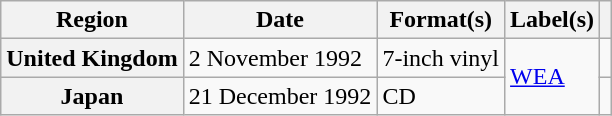<table class="wikitable plainrowheaders">
<tr>
<th scope="col">Region</th>
<th scope="col">Date</th>
<th scope="col">Format(s)</th>
<th scope="col">Label(s)</th>
<th scope="col"></th>
</tr>
<tr>
<th scope="row">United Kingdom</th>
<td>2 November 1992</td>
<td>7-inch vinyl</td>
<td rowspan="2"><a href='#'>WEA</a></td>
<td></td>
</tr>
<tr>
<th scope="row">Japan</th>
<td>21 December 1992</td>
<td>CD</td>
<td></td>
</tr>
</table>
